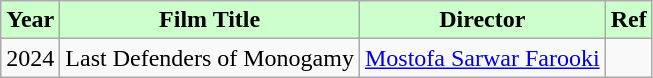<table class="wikitable sortable">
<tr>
<th style="background:#cfc; text-align:center;">Year</th>
<th style="background:#cfc; text-align:center;">Film Title</th>
<th style="background:#cfc; text-align:center;">Director</th>
<th style="background:#cfc; text-align:center;">Ref</th>
</tr>
<tr>
<td>2024</td>
<td>Last Defenders of Monogamy</td>
<td><a href='#'>Mostofa Sarwar Farooki</a></td>
<td></td>
</tr>
</table>
